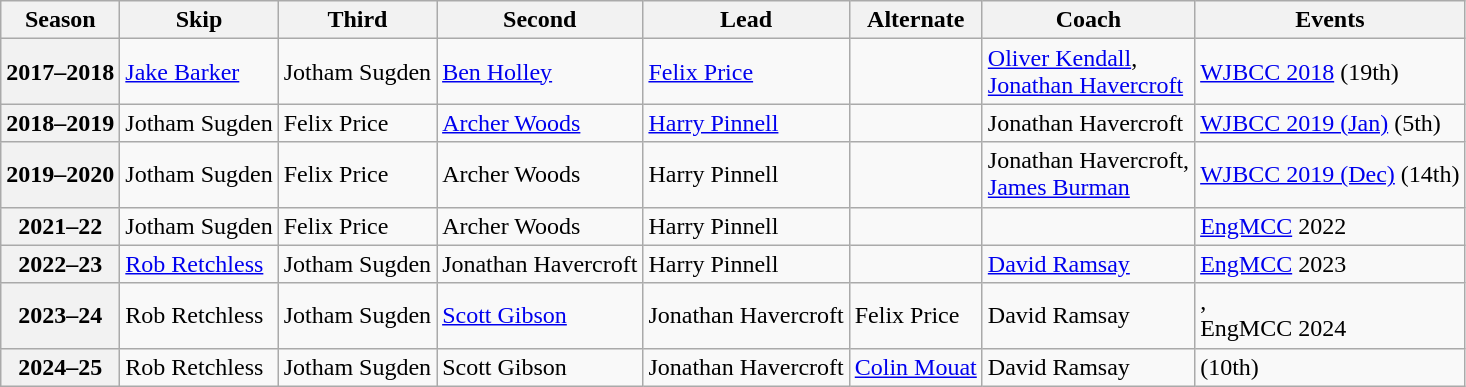<table class="wikitable">
<tr>
<th scope="col">Season</th>
<th scope="col">Skip</th>
<th scope="col">Third</th>
<th scope="col">Second</th>
<th scope="col">Lead</th>
<th scope="col">Alternate</th>
<th scope="col">Coach</th>
<th scope="col">Events</th>
</tr>
<tr>
<th scope="row">2017–2018</th>
<td><a href='#'>Jake Barker</a></td>
<td>Jotham Sugden</td>
<td><a href='#'>Ben Holley</a></td>
<td><a href='#'>Felix Price</a></td>
<td></td>
<td><a href='#'>Oliver Kendall</a>,<br><a href='#'>Jonathan Havercroft</a></td>
<td><a href='#'>WJBCC 2018</a> (19th)</td>
</tr>
<tr>
<th scope="row">2018–2019</th>
<td>Jotham Sugden</td>
<td>Felix Price</td>
<td><a href='#'>Archer Woods</a></td>
<td><a href='#'>Harry Pinnell</a></td>
<td></td>
<td>Jonathan Havercroft</td>
<td><a href='#'>WJBCC 2019 (Jan)</a> (5th)</td>
</tr>
<tr>
<th scope="row">2019–2020</th>
<td>Jotham Sugden</td>
<td>Felix Price</td>
<td>Archer Woods</td>
<td>Harry Pinnell</td>
<td></td>
<td>Jonathan Havercroft,<br><a href='#'>James Burman</a></td>
<td><a href='#'>WJBCC 2019 (Dec)</a> (14th)</td>
</tr>
<tr>
<th scope="row">2021–22</th>
<td>Jotham Sugden</td>
<td>Felix Price</td>
<td>Archer Woods</td>
<td>Harry Pinnell</td>
<td></td>
<td></td>
<td><a href='#'>EngMCC</a> 2022 </td>
</tr>
<tr>
<th scope="row">2022–23</th>
<td><a href='#'>Rob Retchless</a></td>
<td>Jotham Sugden</td>
<td>Jonathan Havercroft</td>
<td>Harry Pinnell</td>
<td></td>
<td><a href='#'>David Ramsay</a></td>
<td><a href='#'>EngMCC</a> 2023 </td>
</tr>
<tr>
<th scope="row">2023–24</th>
<td>Rob Retchless</td>
<td>Jotham Sugden</td>
<td><a href='#'>Scott Gibson</a></td>
<td>Jonathan Havercroft</td>
<td>Felix Price</td>
<td>David Ramsay</td>
<td> ,<br>EngMCC 2024 </td>
</tr>
<tr>
<th scope="row">2024–25</th>
<td>Rob Retchless</td>
<td>Jotham Sugden</td>
<td>Scott Gibson</td>
<td>Jonathan Havercroft</td>
<td><a href='#'>Colin Mouat</a></td>
<td>David Ramsay</td>
<td> (10th)</td>
</tr>
</table>
